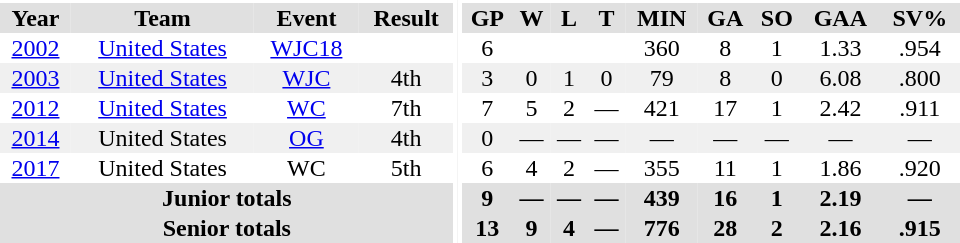<table border="0" cellpadding="1" cellspacing="0" style="text-align:center; width:40em">
<tr ALIGN="center" bgcolor="#e0e0e0">
<th colspan="4" style="background:#fff;"></th>
<th rowspan="99" style="background:#fff;"></th>
</tr>
<tr style="background:#e0e0e0; text-align:center;">
<th>Year</th>
<th>Team</th>
<th>Event</th>
<th>Result</th>
<th rowspan="99" style="background:#fff;"></th>
<th>GP</th>
<th>W</th>
<th>L</th>
<th>T</th>
<th>MIN</th>
<th>GA</th>
<th>SO</th>
<th>GAA</th>
<th>SV%</th>
</tr>
<tr>
<td><a href='#'>2002</a></td>
<td><a href='#'>United States</a></td>
<td><a href='#'>WJC18</a></td>
<td></td>
<td>6</td>
<td></td>
<td></td>
<td></td>
<td>360</td>
<td>8</td>
<td>1</td>
<td>1.33</td>
<td>.954</td>
</tr>
<tr style="background:#f0f0f0;">
<td><a href='#'>2003</a></td>
<td><a href='#'>United States</a></td>
<td><a href='#'>WJC</a></td>
<td>4th</td>
<td>3</td>
<td>0</td>
<td>1</td>
<td>0</td>
<td>79</td>
<td>8</td>
<td>0</td>
<td>6.08</td>
<td>.800</td>
</tr>
<tr>
<td><a href='#'>2012</a></td>
<td><a href='#'>United States</a></td>
<td><a href='#'>WC</a></td>
<td>7th</td>
<td>7</td>
<td>5</td>
<td>2</td>
<td>—</td>
<td>421</td>
<td>17</td>
<td>1</td>
<td>2.42</td>
<td>.911</td>
</tr>
<tr style="background:#f0f0f0;">
<td><a href='#'>2014</a></td>
<td>United States</td>
<td><a href='#'>OG</a></td>
<td>4th</td>
<td>0</td>
<td>—</td>
<td>—</td>
<td>—</td>
<td>—</td>
<td>—</td>
<td>—</td>
<td>—</td>
<td>—</td>
</tr>
<tr>
<td><a href='#'>2017</a></td>
<td>United States</td>
<td>WC</td>
<td>5th</td>
<td>6</td>
<td>4</td>
<td>2</td>
<td>—</td>
<td>355</td>
<td>11</td>
<td>1</td>
<td>1.86</td>
<td>.920</td>
</tr>
<tr style="background:#e0e0e0;">
<th colspan=4>Junior totals</th>
<th>9</th>
<th>—</th>
<th>—</th>
<th>—</th>
<th>439</th>
<th>16</th>
<th>1</th>
<th>2.19</th>
<th>—</th>
</tr>
<tr style="background:#e0e0e0;">
<th colspan=4>Senior totals</th>
<th>13</th>
<th>9</th>
<th>4</th>
<th>—</th>
<th>776</th>
<th>28</th>
<th>2</th>
<th>2.16</th>
<th>.915</th>
</tr>
</table>
